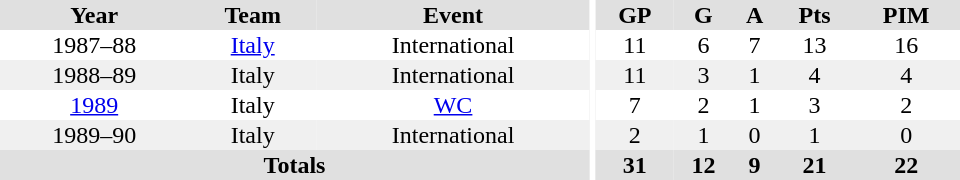<table border="0" cellpadding="1" cellspacing="0" ID="Table3" style="text-align:center; width:40em">
<tr bgcolor="#e0e0e0">
<th>Year</th>
<th>Team</th>
<th>Event</th>
<th rowspan="102" bgcolor="#ffffff"></th>
<th>GP</th>
<th>G</th>
<th>A</th>
<th>Pts</th>
<th>PIM</th>
</tr>
<tr>
<td>1987–88</td>
<td><a href='#'>Italy</a></td>
<td>International</td>
<td>11</td>
<td>6</td>
<td>7</td>
<td>13</td>
<td>16</td>
</tr>
<tr bgcolor="#f0f0f0">
<td>1988–89</td>
<td>Italy</td>
<td>International</td>
<td>11</td>
<td>3</td>
<td>1</td>
<td>4</td>
<td>4</td>
</tr>
<tr>
<td><a href='#'>1989</a></td>
<td>Italy</td>
<td><a href='#'>WC</a></td>
<td>7</td>
<td>2</td>
<td>1</td>
<td>3</td>
<td>2</td>
</tr>
<tr bgcolor="#f0f0f0">
<td>1989–90</td>
<td>Italy</td>
<td>International</td>
<td>2</td>
<td>1</td>
<td>0</td>
<td>1</td>
<td>0</td>
</tr>
<tr bgcolor="#e0e0e0">
<th colspan=3>Totals</th>
<th>31</th>
<th>12</th>
<th>9</th>
<th>21</th>
<th>22</th>
</tr>
</table>
